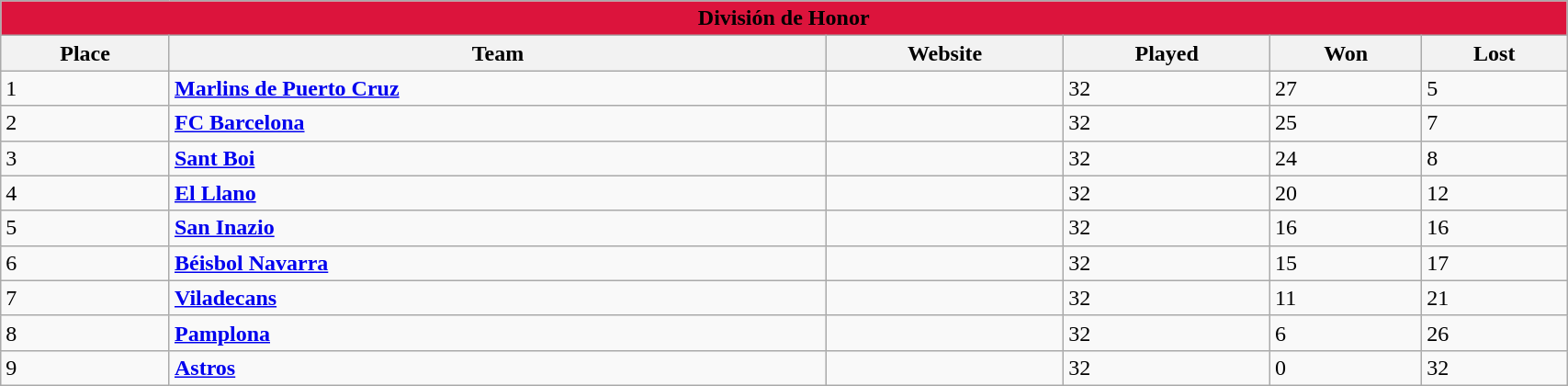<table class="wikitable" style="width: 90%">
<tr>
<td bgcolor="#DC143C" align="center" colspan="11"><strong><span>División de Honor</span></strong></td>
</tr>
<tr>
<th>Place</th>
<th>Team</th>
<th>Website</th>
<th>Played</th>
<th>Won</th>
<th>Lost</th>
</tr>
<tr>
<td>1</td>
<td><strong><a href='#'>Marlins de Puerto Cruz</a></strong></td>
<td></td>
<td>32</td>
<td>27</td>
<td>5</td>
</tr>
<tr>
<td>2</td>
<td><strong><a href='#'>FC Barcelona</a></strong></td>
<td></td>
<td>32</td>
<td>25</td>
<td>7</td>
</tr>
<tr>
<td>3</td>
<td><strong><a href='#'>Sant Boi</a></strong></td>
<td></td>
<td>32</td>
<td>24</td>
<td>8</td>
</tr>
<tr>
<td>4</td>
<td><strong><a href='#'>El Llano</a></strong></td>
<td></td>
<td>32</td>
<td>20</td>
<td>12</td>
</tr>
<tr>
<td>5</td>
<td><strong><a href='#'>San Inazio</a></strong></td>
<td></td>
<td>32</td>
<td>16</td>
<td>16</td>
</tr>
<tr>
<td>6</td>
<td><strong><a href='#'>Béisbol Navarra</a></strong></td>
<td></td>
<td>32</td>
<td>15</td>
<td>17</td>
</tr>
<tr>
<td>7</td>
<td><strong><a href='#'>Viladecans</a></strong></td>
<td> </td>
<td>32</td>
<td>11</td>
<td>21</td>
</tr>
<tr>
<td>8</td>
<td><strong><a href='#'>Pamplona</a></strong></td>
<td></td>
<td>32</td>
<td>6</td>
<td>26</td>
</tr>
<tr>
<td>9</td>
<td><strong><a href='#'>Astros</a></strong></td>
<td></td>
<td>32</td>
<td>0</td>
<td>32</td>
</tr>
</table>
